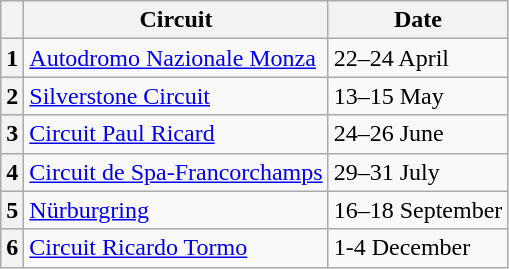<table class="wikitable">
<tr>
<th></th>
<th>Circuit</th>
<th>Date</th>
</tr>
<tr>
<th>1</th>
<td> <a href='#'>Autodromo Nazionale Monza</a></td>
<td>22–24 April</td>
</tr>
<tr>
<th>2</th>
<td> <a href='#'>Silverstone Circuit</a></td>
<td>13–15 May</td>
</tr>
<tr>
<th>3</th>
<td> <a href='#'>Circuit Paul Ricard</a></td>
<td>24–26 June</td>
</tr>
<tr>
<th>4</th>
<td> <a href='#'>Circuit de Spa-Francorchamps</a></td>
<td>29–31 July</td>
</tr>
<tr>
<th>5</th>
<td> <a href='#'>Nürburgring</a></td>
<td>16–18 September</td>
</tr>
<tr>
<th>6</th>
<td> <a href='#'>Circuit Ricardo Tormo</a></td>
<td>1-4 December</td>
</tr>
</table>
